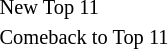<table class="toccolours" style="font-size:85%; white-space:nowrap">
<tr>
<td></td>
<td>New Top 11</td>
</tr>
<tr>
<td></td>
<td>Comeback to Top 11</td>
</tr>
</table>
